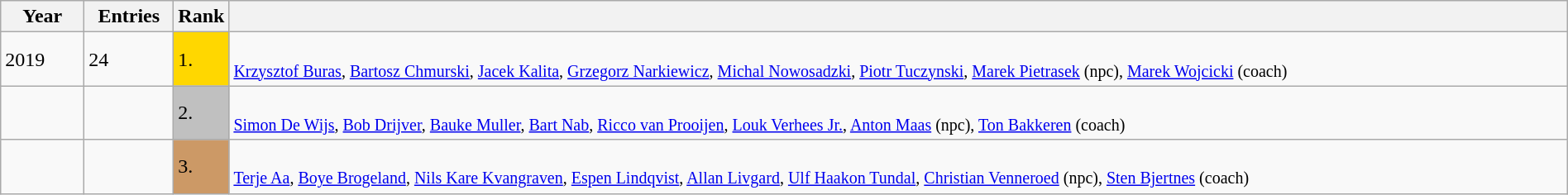<table class="wikitable" style="width:100%;">
<tr>
<th>Year</th>
<th>Entries</th>
<th>Rank</th>
<th></th>
</tr>
<tr>
<td width=60>2019  </td>
<td>24</td>
<td style="background:gold; width:30px;">1.</td>
<td> <br><small><a href='#'>Krzysztof Buras</a>, <a href='#'>Bartosz Chmurski</a>, <a href='#'>Jacek Kalita</a>, <a href='#'>Grzegorz Narkiewicz</a>, <a href='#'>Michal Nowosadzki</a>, <a href='#'>Piotr Tuczynski</a>, <a href='#'>Marek Pietrasek</a> (npc), <a href='#'>Marek Wojcicki</a> (coach)</small></td>
</tr>
<tr>
<td></td>
<td></td>
<td style="background:silver;">2.</td>
<td> <br><small><a href='#'>Simon De Wijs</a>, <a href='#'>Bob Drijver</a>, <a href='#'>Bauke Muller</a>, <a href='#'>Bart Nab</a>, <a href='#'>Ricco van Prooijen</a>, <a href='#'>Louk Verhees Jr.</a>, <a href='#'>Anton Maas</a> (npc), <a href='#'>Ton Bakkeren</a> (coach)</small></td>
</tr>
<tr>
<td></td>
<td></td>
<td style="background:#c96;">3.</td>
<td> <br><small><a href='#'>Terje Aa</a>, <a href='#'>Boye Brogeland</a>, <a href='#'>Nils Kare Kvangraven</a>, <a href='#'>Espen Lindqvist</a>, <a href='#'>Allan Livgard</a>, <a href='#'>Ulf Haakon Tundal</a>, <a href='#'>Christian Venneroed</a> (npc), <a href='#'>Sten Bjertnes</a> (coach)</small></td>
</tr>
</table>
